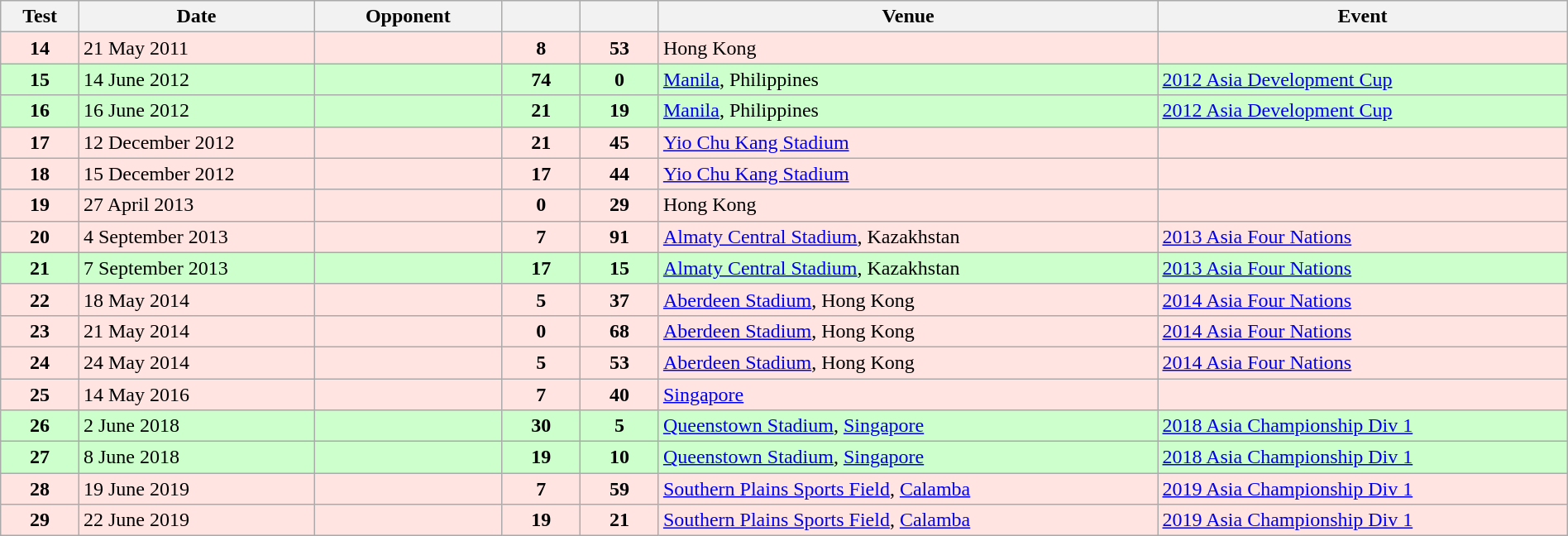<table class="wikitable sortable" style="width:100%">
<tr>
<th style="width:5%">Test</th>
<th style="width:15%">Date</th>
<th style="width:12%">Opponent</th>
<th style="width:5%"></th>
<th style="width:5%"></th>
<th>Venue</th>
<th>Event</th>
</tr>
<tr bgcolor="FFE4E1">
<td align="center"><strong>14</strong></td>
<td>21 May 2011</td>
<td></td>
<td align="center"><strong>8</strong></td>
<td align="center"><strong>53</strong></td>
<td>Hong Kong</td>
<td></td>
</tr>
<tr bgcolor="#ccffcc">
<td align="center"><strong>15</strong></td>
<td>14 June 2012</td>
<td></td>
<td align="center"><strong>74</strong></td>
<td align="center"><strong>0</strong></td>
<td><a href='#'>Manila</a>, Philippines</td>
<td><a href='#'>2012 Asia Development Cup</a></td>
</tr>
<tr bgcolor="#ccffcc">
<td align="center"><strong>16</strong></td>
<td>16 June 2012</td>
<td></td>
<td align="center"><strong>21</strong></td>
<td align="center"><strong>19</strong></td>
<td><a href='#'>Manila</a>, Philippines</td>
<td><a href='#'>2012 Asia Development Cup</a></td>
</tr>
<tr bgcolor="FFE4E1">
<td align="center"><strong>17</strong></td>
<td>12 December 2012</td>
<td></td>
<td align="center"><strong>21</strong></td>
<td align="center"><strong>45</strong></td>
<td><a href='#'>Yio Chu Kang Stadium</a></td>
<td></td>
</tr>
<tr bgcolor="FFE4E1">
<td align="center"><strong>18</strong></td>
<td>15 December 2012</td>
<td></td>
<td align="center"><strong>17</strong></td>
<td align="center"><strong>44</strong></td>
<td><a href='#'>Yio Chu Kang Stadium</a></td>
<td></td>
</tr>
<tr bgcolor="FFE4E1">
<td align="center"><strong>19</strong></td>
<td>27 April 2013</td>
<td></td>
<td align="center"><strong>0</strong></td>
<td align="center"><strong>29</strong></td>
<td>Hong Kong</td>
<td></td>
</tr>
<tr bgcolor="FFE4E1">
<td align="center"><strong>20</strong></td>
<td>4 September 2013</td>
<td></td>
<td align="center"><strong>7</strong></td>
<td align="center"><strong>91</strong></td>
<td><a href='#'>Almaty Central Stadium</a>, Kazakhstan</td>
<td><a href='#'>2013 Asia Four Nations</a></td>
</tr>
<tr bgcolor="#ccffcc">
<td align="center"><strong>21</strong></td>
<td>7 September 2013</td>
<td></td>
<td align="center"><strong>17</strong></td>
<td align="center"><strong>15</strong></td>
<td><a href='#'>Almaty Central Stadium</a>, Kazakhstan</td>
<td><a href='#'>2013 Asia Four Nations</a></td>
</tr>
<tr bgcolor="FFE4E1">
<td align="center"><strong>22</strong></td>
<td>18 May 2014</td>
<td></td>
<td align="center"><strong>5</strong></td>
<td align="center"><strong>37</strong></td>
<td><a href='#'>Aberdeen Stadium</a>, Hong Kong</td>
<td><a href='#'>2014 Asia Four Nations</a></td>
</tr>
<tr bgcolor="FFE4E1">
<td align="center"><strong>23</strong></td>
<td>21 May 2014</td>
<td></td>
<td align="center"><strong>0</strong></td>
<td align="center"><strong>68</strong></td>
<td><a href='#'>Aberdeen Stadium</a>, Hong Kong</td>
<td><a href='#'>2014 Asia Four Nations</a></td>
</tr>
<tr bgcolor="FFE4E1">
<td align="center"><strong>24</strong></td>
<td>24 May 2014</td>
<td></td>
<td align="center"><strong>5</strong></td>
<td align="center"><strong>53</strong></td>
<td><a href='#'>Aberdeen Stadium</a>, Hong Kong</td>
<td><a href='#'>2014 Asia Four Nations</a></td>
</tr>
<tr bgcolor="FFE4E1">
<td align="center"><strong>25</strong></td>
<td>14 May 2016</td>
<td></td>
<td align="center"><strong>7</strong></td>
<td align="center"><strong>40</strong></td>
<td><a href='#'>Singapore</a></td>
<td></td>
</tr>
<tr bgcolor="#ccffcc">
<td align="center"><strong>26</strong></td>
<td>2 June 2018</td>
<td></td>
<td align="center"><strong>30</strong></td>
<td align="center"><strong>5</strong></td>
<td><a href='#'>Queenstown Stadium</a>, <a href='#'>Singapore</a></td>
<td><a href='#'>2018 Asia Championship Div 1</a></td>
</tr>
<tr bgcolor="#ccffcc">
<td align="center"><strong>27</strong></td>
<td>8 June 2018</td>
<td></td>
<td align="center"><strong>19</strong></td>
<td align="center"><strong>10</strong></td>
<td><a href='#'>Queenstown Stadium</a>, <a href='#'>Singapore</a></td>
<td><a href='#'>2018 Asia Championship Div 1</a></td>
</tr>
<tr bgcolor="FFE4E1">
<td align="center"><strong>28</strong></td>
<td>19 June 2019</td>
<td></td>
<td align="center"><strong>7</strong></td>
<td align="center"><strong>59</strong></td>
<td><a href='#'>Southern Plains Sports Field</a>, <a href='#'>Calamba</a></td>
<td><a href='#'>2019 Asia Championship Div 1</a></td>
</tr>
<tr bgcolor="FFE4E1">
<td align="center"><strong>29</strong></td>
<td>22 June 2019</td>
<td></td>
<td align="center"><strong>19</strong></td>
<td align="center"><strong>21</strong></td>
<td><a href='#'>Southern Plains Sports Field</a>, <a href='#'>Calamba</a></td>
<td><a href='#'>2019 Asia Championship Div 1</a></td>
</tr>
</table>
